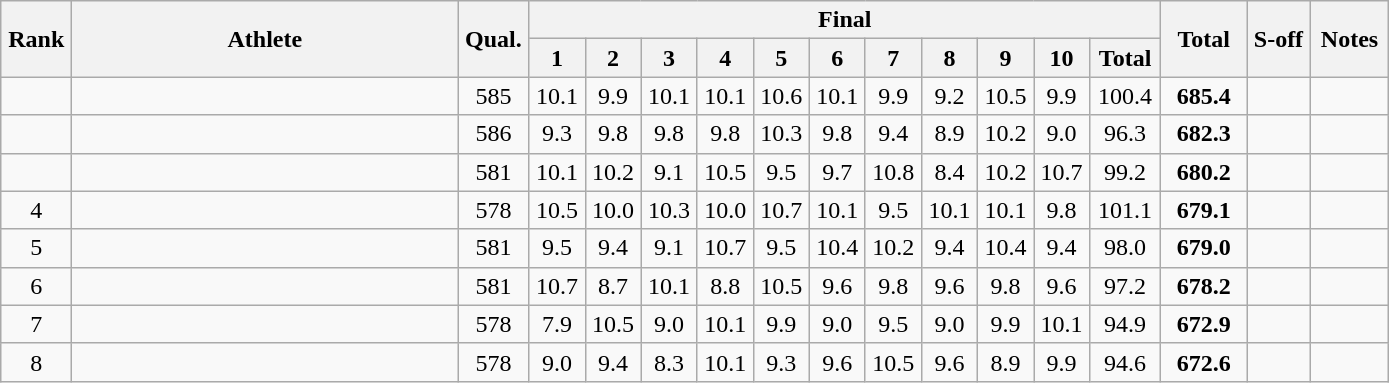<table class="wikitable" style="text-align:center">
<tr>
<th rowspan=2 width=40>Rank</th>
<th rowspan=2 width=250>Athlete</th>
<th rowspan=2 width=40>Qual.</th>
<th colspan=11>Final</th>
<th rowspan=2 width=50>Total</th>
<th rowspan=2 width=35>S-off</th>
<th rowspan=2 width=45>Notes</th>
</tr>
<tr>
<th width=30>1</th>
<th width=30>2</th>
<th width=30>3</th>
<th width=30>4</th>
<th width=30>5</th>
<th width=30>6</th>
<th width=30>7</th>
<th width=30>8</th>
<th width=30>9</th>
<th width=30>10</th>
<th width=40>Total</th>
</tr>
<tr>
<td></td>
<td align=left></td>
<td>585</td>
<td>10.1</td>
<td>9.9</td>
<td>10.1</td>
<td>10.1</td>
<td>10.6</td>
<td>10.1</td>
<td>9.9</td>
<td>9.2</td>
<td>10.5</td>
<td>9.9</td>
<td>100.4</td>
<td><strong>685.4</strong></td>
<td></td>
<td></td>
</tr>
<tr>
<td></td>
<td align=left></td>
<td>586</td>
<td>9.3</td>
<td>9.8</td>
<td>9.8</td>
<td>9.8</td>
<td>10.3</td>
<td>9.8</td>
<td>9.4</td>
<td>8.9</td>
<td>10.2</td>
<td>9.0</td>
<td>96.3</td>
<td><strong>682.3</strong></td>
<td></td>
<td></td>
</tr>
<tr>
<td></td>
<td align=left></td>
<td>581</td>
<td>10.1</td>
<td>10.2</td>
<td>9.1</td>
<td>10.5</td>
<td>9.5</td>
<td>9.7</td>
<td>10.8</td>
<td>8.4</td>
<td>10.2</td>
<td>10.7</td>
<td>99.2</td>
<td><strong>680.2</strong></td>
<td></td>
<td></td>
</tr>
<tr>
<td>4</td>
<td align=left></td>
<td>578</td>
<td>10.5</td>
<td>10.0</td>
<td>10.3</td>
<td>10.0</td>
<td>10.7</td>
<td>10.1</td>
<td>9.5</td>
<td>10.1</td>
<td>10.1</td>
<td>9.8</td>
<td>101.1</td>
<td><strong>679.1</strong></td>
<td></td>
<td></td>
</tr>
<tr>
<td>5</td>
<td align=left></td>
<td>581</td>
<td>9.5</td>
<td>9.4</td>
<td>9.1</td>
<td>10.7</td>
<td>9.5</td>
<td>10.4</td>
<td>10.2</td>
<td>9.4</td>
<td>10.4</td>
<td>9.4</td>
<td>98.0</td>
<td><strong>679.0</strong></td>
<td></td>
<td></td>
</tr>
<tr>
<td>6</td>
<td align=left></td>
<td>581</td>
<td>10.7</td>
<td>8.7</td>
<td>10.1</td>
<td>8.8</td>
<td>10.5</td>
<td>9.6</td>
<td>9.8</td>
<td>9.6</td>
<td>9.8</td>
<td>9.6</td>
<td>97.2</td>
<td><strong>678.2</strong></td>
<td></td>
<td></td>
</tr>
<tr>
<td>7</td>
<td align=left></td>
<td>578</td>
<td>7.9</td>
<td>10.5</td>
<td>9.0</td>
<td>10.1</td>
<td>9.9</td>
<td>9.0</td>
<td>9.5</td>
<td>9.0</td>
<td>9.9</td>
<td>10.1</td>
<td>94.9</td>
<td><strong>672.9</strong></td>
<td></td>
<td></td>
</tr>
<tr>
<td>8</td>
<td align=left></td>
<td>578</td>
<td>9.0</td>
<td>9.4</td>
<td>8.3</td>
<td>10.1</td>
<td>9.3</td>
<td>9.6</td>
<td>10.5</td>
<td>9.6</td>
<td>8.9</td>
<td>9.9</td>
<td>94.6</td>
<td><strong>672.6</strong></td>
<td></td>
<td></td>
</tr>
</table>
